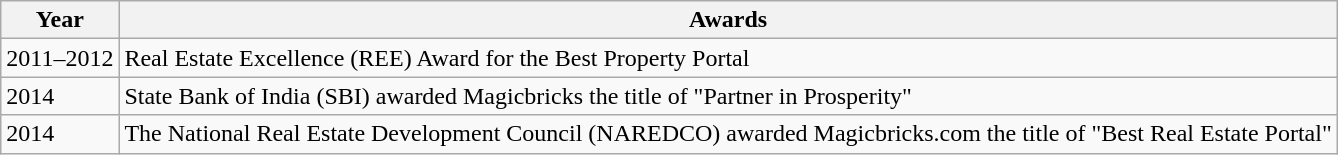<table class="wikitable sortable">
<tr>
<th>Year</th>
<th>Awards</th>
</tr>
<tr>
<td>2011–2012</td>
<td>Real Estate Excellence (REE) Award for the Best Property Portal</td>
</tr>
<tr>
<td>2014</td>
<td>State Bank of India (SBI) awarded Magicbricks the title of "Partner in Prosperity"</td>
</tr>
<tr>
<td>2014</td>
<td>The National Real Estate Development Council (NAREDCO) awarded Magicbricks.com the title of "Best Real Estate Portal"</td>
</tr>
</table>
